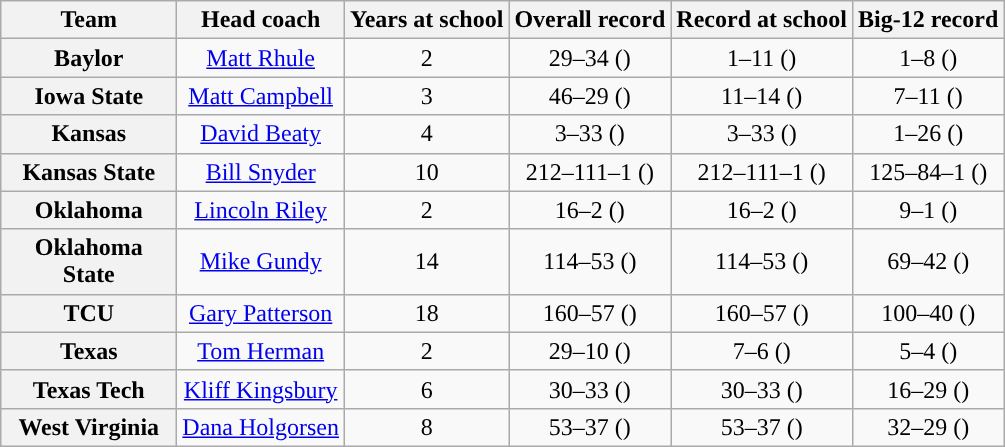<table class="wikitable sortable" style="text-align: center;">
<tr>
<th style="width:110px;">Team</th>
<th>Head coach</th>
<th>Years at school</th>
<th>Overall record</th>
<th>Record at school</th>
<th>Big-12 record</th>
</tr>
<tr>
<th>Baylor</th>
<td><a href='#'>Matt Rhule</a></td>
<td>2</td>
<td>29–34 ()</td>
<td>1–11 ()</td>
<td>1–8 ()</td>
</tr>
<tr>
<th>Iowa State</th>
<td><a href='#'>Matt Campbell</a></td>
<td>3</td>
<td>46–29 ()</td>
<td>11–14 ()</td>
<td>7–11 ()</td>
</tr>
<tr>
<th>Kansas</th>
<td><a href='#'>David Beaty</a></td>
<td>4</td>
<td>3–33 ()</td>
<td>3–33 ()</td>
<td>1–26 ()</td>
</tr>
<tr>
<th>Kansas State</th>
<td><a href='#'>Bill Snyder</a></td>
<td>10</td>
<td>212–111–1 ()</td>
<td>212–111–1 ()</td>
<td>125–84–1 ()</td>
</tr>
<tr>
<th>Oklahoma</th>
<td><a href='#'>Lincoln Riley</a></td>
<td>2</td>
<td>16–2 ()</td>
<td>16–2 ()</td>
<td>9–1 ()</td>
</tr>
<tr>
<th>Oklahoma State</th>
<td><a href='#'>Mike Gundy</a></td>
<td>14</td>
<td>114–53 ()</td>
<td>114–53 ()</td>
<td>69–42 ()</td>
</tr>
<tr>
<th>TCU</th>
<td><a href='#'>Gary Patterson</a></td>
<td>18</td>
<td>160–57 ()</td>
<td>160–57 ()</td>
<td>100–40 ()</td>
</tr>
<tr>
<th>Texas</th>
<td><a href='#'>Tom Herman</a></td>
<td>2</td>
<td>29–10 ()</td>
<td>7–6 ()</td>
<td>5–4 ()</td>
</tr>
<tr>
<th>Texas Tech</th>
<td><a href='#'>Kliff Kingsbury</a></td>
<td>6</td>
<td>30–33 ()</td>
<td>30–33 ()</td>
<td>16–29 ()</td>
</tr>
<tr>
<th>West Virginia</th>
<td><a href='#'>Dana Holgorsen</a></td>
<td>8</td>
<td>53–37 ()</td>
<td>53–37 ()</td>
<td>32–29 ()</td>
</tr>
</table>
